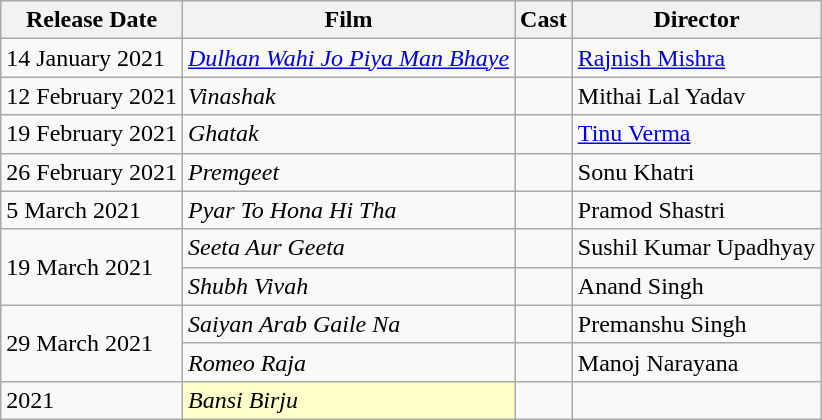<table class="wikitable">
<tr>
<th>Release Date</th>
<th>Film</th>
<th>Cast</th>
<th>Director</th>
</tr>
<tr>
<td>14 January 2021</td>
<td><em><a href='#'>Dulhan Wahi Jo Piya Man Bhaye</a></em></td>
<td></td>
<td><a href='#'>Rajnish Mishra</a></td>
</tr>
<tr>
<td>12 February 2021</td>
<td><em>Vinashak</em></td>
<td></td>
<td>Mithai Lal Yadav</td>
</tr>
<tr>
<td>19 February 2021</td>
<td><em>Ghatak</em></td>
<td></td>
<td><a href='#'>Tinu Verma</a></td>
</tr>
<tr>
<td>26 February 2021</td>
<td><em>Premgeet</em></td>
<td></td>
<td>Sonu Khatri</td>
</tr>
<tr>
<td>5 March 2021</td>
<td><em>Pyar To Hona Hi Tha</em></td>
<td></td>
<td>Pramod Shastri</td>
</tr>
<tr>
<td rowspan=2>19 March 2021</td>
<td><em>Seeta Aur Geeta</em></td>
<td></td>
<td>Sushil Kumar Upadhyay</td>
</tr>
<tr>
<td><em>Shubh Vivah</em></td>
<td></td>
<td>Anand Singh</td>
</tr>
<tr>
<td rowspan=2>29 March 2021</td>
<td><em>Saiyan Arab Gaile Na</em></td>
<td></td>
<td>Premanshu Singh</td>
</tr>
<tr>
<td><em>Romeo Raja</em></td>
<td></td>
<td>Manoj Narayana</td>
</tr>
<tr>
<td>2021</td>
<td scope="row" style="background:#ffc; "><em>Bansi Birju</em></td>
<td></td>
<td></td>
</tr>
</table>
